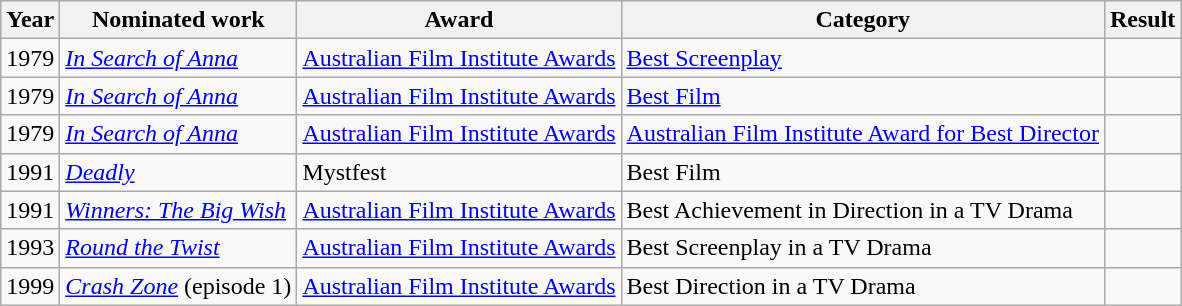<table class="wikitable sortable">
<tr>
<th>Year</th>
<th>Nominated work</th>
<th>Award</th>
<th>Category</th>
<th>Result</th>
</tr>
<tr>
<td>1979</td>
<td><em><a href='#'>In Search of Anna</a></em></td>
<td><a href='#'>Australian Film Institute Awards</a></td>
<td><a href='#'>Best Screenplay</a></td>
<td></td>
</tr>
<tr>
<td>1979</td>
<td><em><a href='#'>In Search of Anna</a></em></td>
<td><a href='#'>Australian Film Institute Awards</a></td>
<td><a href='#'>Best Film</a></td>
<td></td>
</tr>
<tr>
<td>1979</td>
<td><em><a href='#'>In Search of Anna</a></em></td>
<td><a href='#'>Australian Film Institute Awards</a></td>
<td><a href='#'>Australian Film Institute Award for Best Director</a></td>
<td></td>
</tr>
<tr>
<td>1991</td>
<td><em><a href='#'>Deadly</a></em></td>
<td>Mystfest</td>
<td>Best Film</td>
<td></td>
</tr>
<tr>
<td>1991</td>
<td><em><a href='#'>Winners: The Big Wish</a></em></td>
<td><a href='#'>Australian Film Institute Awards</a></td>
<td>Best Achievement in Direction in a TV Drama</td>
<td></td>
</tr>
<tr>
<td>1993</td>
<td><em><a href='#'>Round the Twist</a></em></td>
<td><a href='#'>Australian Film Institute Awards</a></td>
<td>Best Screenplay in a TV Drama</td>
<td></td>
</tr>
<tr>
<td>1999</td>
<td><em><a href='#'>Crash Zone</a></em> (episode 1)</td>
<td><a href='#'>Australian Film Institute Awards</a></td>
<td>Best Direction in a TV Drama</td>
<td></td>
</tr>
</table>
